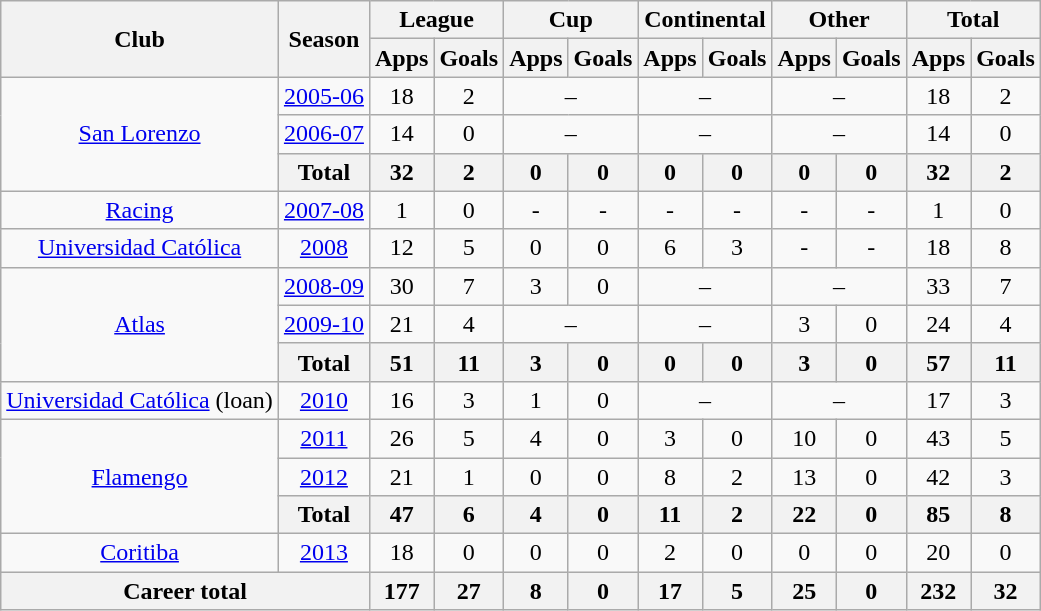<table class="wikitable" style="text-align: center;">
<tr>
<th rowspan="2">Club</th>
<th rowspan="2">Season</th>
<th colspan="2">League</th>
<th colspan="2">Cup</th>
<th colspan="2">Continental</th>
<th colspan="2">Other</th>
<th colspan="2">Total</th>
</tr>
<tr>
<th>Apps</th>
<th>Goals</th>
<th>Apps</th>
<th>Goals</th>
<th>Apps</th>
<th>Goals</th>
<th>Apps</th>
<th>Goals</th>
<th>Apps</th>
<th>Goals</th>
</tr>
<tr>
<td rowspan="3" valign="center"><a href='#'>San Lorenzo</a></td>
<td><a href='#'>2005-06</a></td>
<td>18</td>
<td>2</td>
<td colspan="2">–</td>
<td colspan="2">–</td>
<td colspan="2">–</td>
<td>18</td>
<td>2</td>
</tr>
<tr>
<td><a href='#'>2006-07</a></td>
<td>14</td>
<td>0</td>
<td colspan="2">–</td>
<td colspan="2">–</td>
<td colspan="2">–</td>
<td>14</td>
<td>0</td>
</tr>
<tr>
<th colspan="1"><strong>Total</strong></th>
<th>32</th>
<th>2</th>
<th>0</th>
<th>0</th>
<th>0</th>
<th>0</th>
<th>0</th>
<th>0</th>
<th>32</th>
<th>2</th>
</tr>
<tr>
<td rowspan="1" valign="center"><a href='#'>Racing</a></td>
<td><a href='#'>2007-08</a></td>
<td>1</td>
<td>0</td>
<td>-</td>
<td>-</td>
<td>-</td>
<td>-</td>
<td>-</td>
<td>-</td>
<td>1</td>
<td>0</td>
</tr>
<tr>
<td rowspan="1" valign="center"><a href='#'>Universidad Católica</a></td>
<td><a href='#'>2008</a></td>
<td>12</td>
<td>5</td>
<td>0</td>
<td>0</td>
<td>6</td>
<td>3</td>
<td>-</td>
<td>-</td>
<td>18</td>
<td>8</td>
</tr>
<tr>
<td rowspan="3" valign="center"><a href='#'>Atlas</a></td>
<td><a href='#'>2008-09</a></td>
<td>30</td>
<td>7</td>
<td>3</td>
<td>0</td>
<td colspan="2">–</td>
<td colspan="2">–</td>
<td>33</td>
<td>7</td>
</tr>
<tr>
<td><a href='#'>2009-10</a></td>
<td>21</td>
<td>4</td>
<td colspan="2">–</td>
<td colspan="2">–</td>
<td>3</td>
<td>0</td>
<td>24</td>
<td>4</td>
</tr>
<tr>
<th colspan="1"><strong>Total</strong></th>
<th>51</th>
<th>11</th>
<th>3</th>
<th>0</th>
<th>0</th>
<th>0</th>
<th>3</th>
<th>0</th>
<th>57</th>
<th>11</th>
</tr>
<tr>
<td rowspan="1" valign="center"><a href='#'>Universidad Católica</a> (loan)</td>
<td><a href='#'>2010</a></td>
<td>16</td>
<td>3</td>
<td>1</td>
<td>0</td>
<td colspan="2">–</td>
<td colspan="2">–</td>
<td>17</td>
<td>3</td>
</tr>
<tr>
<td rowspan="3" valign="center"><a href='#'>Flamengo</a></td>
<td><a href='#'>2011</a></td>
<td>26</td>
<td>5</td>
<td>4</td>
<td>0</td>
<td>3</td>
<td>0</td>
<td>10</td>
<td>0</td>
<td>43</td>
<td>5</td>
</tr>
<tr>
<td><a href='#'>2012</a></td>
<td>21</td>
<td>1</td>
<td>0</td>
<td>0</td>
<td>8</td>
<td>2</td>
<td>13</td>
<td>0</td>
<td>42</td>
<td>3</td>
</tr>
<tr>
<th colspan="1"><strong>Total</strong></th>
<th>47</th>
<th>6</th>
<th>4</th>
<th>0</th>
<th>11</th>
<th>2</th>
<th>22</th>
<th>0</th>
<th>85</th>
<th>8</th>
</tr>
<tr>
<td rowspan="1" valign="center"><a href='#'>Coritiba</a></td>
<td><a href='#'>2013</a></td>
<td>18</td>
<td>0</td>
<td>0</td>
<td>0</td>
<td>2</td>
<td>0</td>
<td>0</td>
<td>0</td>
<td>20</td>
<td>0</td>
</tr>
<tr>
<th colspan="2"><strong>Career total</strong></th>
<th>177</th>
<th>27</th>
<th>8</th>
<th>0</th>
<th>17</th>
<th>5</th>
<th>25</th>
<th>0</th>
<th>232</th>
<th>32</th>
</tr>
</table>
